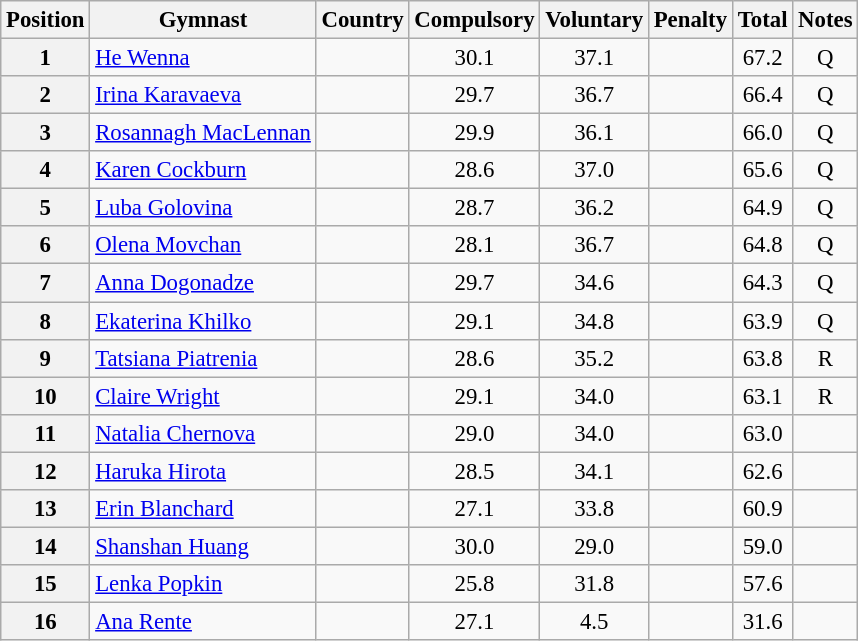<table class="wikitable sortable" style="text-align:center; font-size:95%">
<tr>
<th>Position</th>
<th>Gymnast</th>
<th>Country</th>
<th>Compulsory</th>
<th>Voluntary</th>
<th>Penalty</th>
<th>Total</th>
<th>Notes</th>
</tr>
<tr>
<th>1</th>
<td align=left><a href='#'>He Wenna</a></td>
<td></td>
<td>30.1</td>
<td>37.1</td>
<td></td>
<td>67.2</td>
<td>Q</td>
</tr>
<tr>
<th>2</th>
<td align=left><a href='#'>Irina Karavaeva</a></td>
<td></td>
<td>29.7</td>
<td>36.7</td>
<td></td>
<td>66.4</td>
<td>Q</td>
</tr>
<tr>
<th>3</th>
<td align=left><a href='#'>Rosannagh MacLennan</a></td>
<td></td>
<td>29.9</td>
<td>36.1</td>
<td></td>
<td>66.0</td>
<td>Q</td>
</tr>
<tr>
<th>4</th>
<td align=left><a href='#'>Karen Cockburn</a></td>
<td></td>
<td>28.6</td>
<td>37.0</td>
<td></td>
<td>65.6</td>
<td>Q</td>
</tr>
<tr>
<th>5</th>
<td align=left><a href='#'>Luba Golovina</a></td>
<td></td>
<td>28.7</td>
<td>36.2</td>
<td></td>
<td>64.9</td>
<td>Q</td>
</tr>
<tr>
<th>6</th>
<td align=left><a href='#'>Olena Movchan</a></td>
<td></td>
<td>28.1</td>
<td>36.7</td>
<td></td>
<td>64.8</td>
<td>Q</td>
</tr>
<tr>
<th>7</th>
<td align=left><a href='#'>Anna Dogonadze</a></td>
<td></td>
<td>29.7</td>
<td>34.6</td>
<td></td>
<td>64.3</td>
<td>Q</td>
</tr>
<tr>
<th>8</th>
<td align=left><a href='#'>Ekaterina Khilko</a></td>
<td></td>
<td>29.1</td>
<td>34.8</td>
<td></td>
<td>63.9</td>
<td>Q</td>
</tr>
<tr>
<th>9</th>
<td align=left><a href='#'>Tatsiana Piatrenia</a></td>
<td></td>
<td>28.6</td>
<td>35.2</td>
<td></td>
<td>63.8</td>
<td>R</td>
</tr>
<tr>
<th>10</th>
<td align=left><a href='#'>Claire Wright</a></td>
<td></td>
<td>29.1</td>
<td>34.0</td>
<td></td>
<td>63.1</td>
<td>R</td>
</tr>
<tr>
<th>11</th>
<td align=left><a href='#'>Natalia Chernova</a></td>
<td></td>
<td>29.0</td>
<td>34.0</td>
<td></td>
<td>63.0</td>
<td></td>
</tr>
<tr>
<th>12</th>
<td align=left><a href='#'>Haruka Hirota</a></td>
<td></td>
<td>28.5</td>
<td>34.1</td>
<td></td>
<td>62.6</td>
<td></td>
</tr>
<tr>
<th>13</th>
<td align=left><a href='#'>Erin Blanchard</a></td>
<td></td>
<td>27.1</td>
<td>33.8</td>
<td></td>
<td>60.9</td>
<td></td>
</tr>
<tr>
<th>14</th>
<td align=left><a href='#'>Shanshan Huang</a></td>
<td></td>
<td>30.0</td>
<td>29.0</td>
<td></td>
<td>59.0</td>
<td></td>
</tr>
<tr>
<th>15</th>
<td align=left><a href='#'>Lenka Popkin</a></td>
<td></td>
<td>25.8</td>
<td>31.8</td>
<td></td>
<td>57.6</td>
<td></td>
</tr>
<tr>
<th>16</th>
<td align=left><a href='#'>Ana Rente</a></td>
<td></td>
<td>27.1</td>
<td>4.5</td>
<td></td>
<td>31.6</td>
<td></td>
</tr>
</table>
